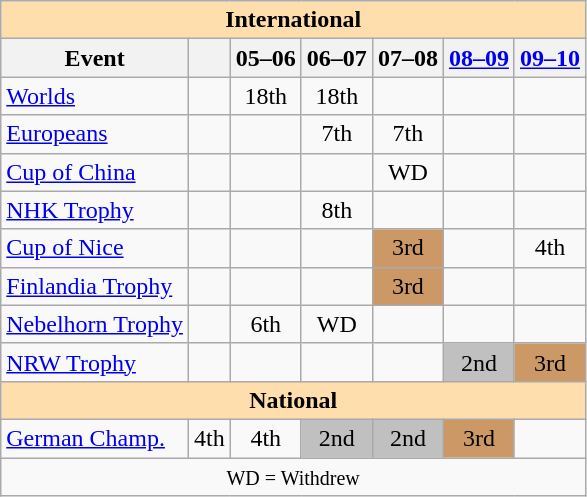<table class="wikitable" style="text-align:center">
<tr>
<th style="background-color: #ffdead; " colspan=7 align=center>International</th>
</tr>
<tr>
<th>Event</th>
<th></th>
<th>05–06</th>
<th>06–07</th>
<th>07–08</th>
<th><a href='#'>08–09</a></th>
<th><a href='#'>09–10</a></th>
</tr>
<tr>
<td align=left><a href='#'>Worlds</a></td>
<td></td>
<td>18th</td>
<td>18th</td>
<td></td>
<td></td>
<td></td>
</tr>
<tr>
<td align=left><a href='#'>Europeans</a></td>
<td></td>
<td></td>
<td>7th</td>
<td>7th</td>
<td></td>
<td></td>
</tr>
<tr>
<td align=left> <a href='#'>Cup of China</a></td>
<td></td>
<td></td>
<td></td>
<td>WD</td>
<td></td>
<td></td>
</tr>
<tr>
<td align=left> <a href='#'>NHK Trophy</a></td>
<td></td>
<td></td>
<td>8th</td>
<td></td>
<td></td>
<td></td>
</tr>
<tr>
<td align=left><a href='#'>Cup of Nice</a></td>
<td></td>
<td></td>
<td></td>
<td bgcolor=cc9966>3rd</td>
<td></td>
<td>4th</td>
</tr>
<tr>
<td align=left><a href='#'>Finlandia Trophy</a></td>
<td></td>
<td></td>
<td></td>
<td bgcolor=cc9966>3rd</td>
<td></td>
<td></td>
</tr>
<tr>
<td align=left><a href='#'>Nebelhorn Trophy</a></td>
<td></td>
<td>6th</td>
<td>WD</td>
<td></td>
<td></td>
<td></td>
</tr>
<tr>
<td align=left><a href='#'>NRW Trophy</a></td>
<td></td>
<td></td>
<td></td>
<td></td>
<td bgcolor=silver>2nd</td>
<td bgcolor=cc9966>3rd</td>
</tr>
<tr>
<th style="background-color: #ffdead; " colspan=7 align=center>National</th>
</tr>
<tr>
<td align=left><a href='#'>German Champ.</a></td>
<td>4th</td>
<td>4th</td>
<td bgcolor=silver>2nd</td>
<td bgcolor=silver>2nd</td>
<td bgcolor=cc9966>3rd</td>
<td></td>
</tr>
<tr>
<td colspan=7 align=center><small> WD = Withdrew </small></td>
</tr>
</table>
